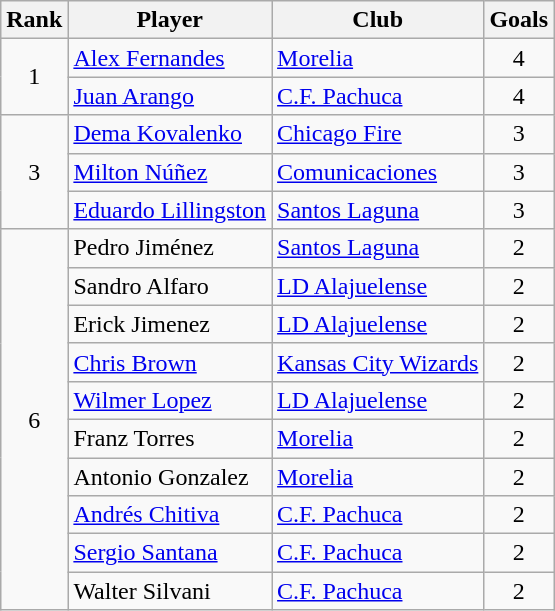<table class="wikitable">
<tr>
<th>Rank</th>
<th>Player</th>
<th>Club</th>
<th>Goals</th>
</tr>
<tr>
<td rowspan="2" align=center>1</td>
<td> <a href='#'>Alex Fernandes</a></td>
<td> <a href='#'>Morelia</a></td>
<td align=center>4</td>
</tr>
<tr>
<td> <a href='#'>Juan Arango</a></td>
<td> <a href='#'>C.F. Pachuca</a></td>
<td align=center>4</td>
</tr>
<tr>
<td rowspan="3" align=center>3</td>
<td> <a href='#'>Dema Kovalenko</a></td>
<td> <a href='#'>Chicago Fire</a></td>
<td align=center>3</td>
</tr>
<tr>
<td> <a href='#'>Milton Núñez</a></td>
<td> <a href='#'>Comunicaciones</a></td>
<td align=center>3</td>
</tr>
<tr>
<td> <a href='#'>Eduardo Lillingston</a></td>
<td> <a href='#'>Santos Laguna</a></td>
<td align=center>3</td>
</tr>
<tr>
<td rowspan="10" align=center>6</td>
<td> Pedro Jiménez</td>
<td> <a href='#'>Santos Laguna</a></td>
<td align=center>2</td>
</tr>
<tr>
<td> Sandro Alfaro</td>
<td> <a href='#'>LD Alajuelense</a></td>
<td align=center>2</td>
</tr>
<tr>
<td> Erick Jimenez</td>
<td> <a href='#'>LD Alajuelense</a></td>
<td align=center>2</td>
</tr>
<tr>
<td> <a href='#'>Chris Brown</a></td>
<td> <a href='#'>Kansas City Wizards</a></td>
<td align=center>2</td>
</tr>
<tr>
<td> <a href='#'>Wilmer Lopez</a></td>
<td> <a href='#'>LD Alajuelense</a></td>
<td align=center>2</td>
</tr>
<tr>
<td> Franz Torres</td>
<td> <a href='#'>Morelia</a></td>
<td align=center>2</td>
</tr>
<tr>
<td> Antonio Gonzalez</td>
<td> <a href='#'>Morelia</a></td>
<td align=center>2</td>
</tr>
<tr>
<td> <a href='#'>Andrés Chitiva</a></td>
<td> <a href='#'>C.F. Pachuca</a></td>
<td align=center>2</td>
</tr>
<tr>
<td> <a href='#'>Sergio Santana</a></td>
<td> <a href='#'>C.F. Pachuca</a></td>
<td align=center>2</td>
</tr>
<tr>
<td> Walter Silvani</td>
<td> <a href='#'>C.F. Pachuca</a></td>
<td align=center>2</td>
</tr>
</table>
